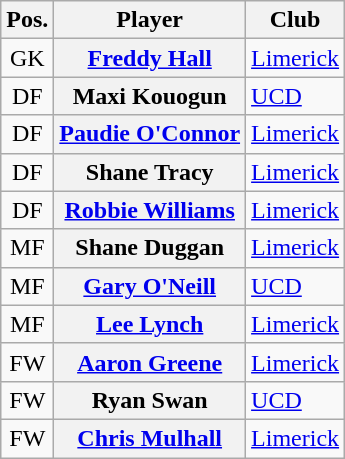<table class="wikitable plainrowheaders" style="text-align: left">
<tr>
<th scope=col>Pos.</th>
<th scope=col>Player</th>
<th scope=col>Club</th>
</tr>
<tr>
<td style=text-align:center>GK</td>
<th scope=row><a href='#'>Freddy Hall</a> </th>
<td><a href='#'>Limerick</a></td>
</tr>
<tr>
<td style=text-align:center>DF</td>
<th scope=row>Maxi Kouogun </th>
<td><a href='#'>UCD</a></td>
</tr>
<tr>
<td style=text-align:center>DF</td>
<th scope=row><a href='#'>Paudie O'Connor</a> </th>
<td><a href='#'>Limerick</a></td>
</tr>
<tr>
<td style=text-align:center>DF</td>
<th scope=row>Shane Tracy </th>
<td><a href='#'>Limerick</a></td>
</tr>
<tr>
<td style=text-align:center>DF</td>
<th scope=row><a href='#'>Robbie Williams</a> </th>
<td><a href='#'>Limerick</a></td>
</tr>
<tr>
<td style=text-align:center>MF</td>
<th scope=row>Shane Duggan </th>
<td><a href='#'>Limerick</a></td>
</tr>
<tr>
<td style=text-align:center>MF</td>
<th scope=row><a href='#'>Gary O'Neill</a> </th>
<td><a href='#'>UCD</a></td>
</tr>
<tr>
<td style=text-align:center>MF</td>
<th scope=row><a href='#'>Lee Lynch</a> </th>
<td><a href='#'>Limerick</a></td>
</tr>
<tr>
<td style=text-align:center>FW</td>
<th scope=row><a href='#'>Aaron Greene</a> </th>
<td><a href='#'>Limerick</a></td>
</tr>
<tr>
<td style=text-align:center>FW</td>
<th scope=row>Ryan Swan </th>
<td><a href='#'>UCD</a></td>
</tr>
<tr>
<td style=text-align:center>FW</td>
<th scope=row><a href='#'>Chris Mulhall</a> </th>
<td><a href='#'>Limerick</a></td>
</tr>
</table>
